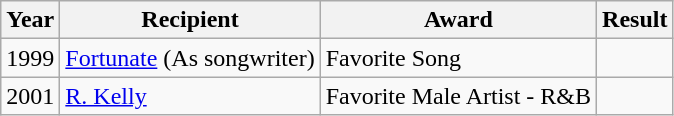<table class="wikitable">
<tr>
<th>Year</th>
<th>Recipient</th>
<th>Award</th>
<th>Result</th>
</tr>
<tr>
<td>1999</td>
<td><a href='#'>Fortunate</a> (As songwriter)</td>
<td>Favorite Song</td>
<td></td>
</tr>
<tr>
<td>2001</td>
<td><a href='#'>R. Kelly</a></td>
<td>Favorite Male Artist - R&B</td>
<td></td>
</tr>
</table>
